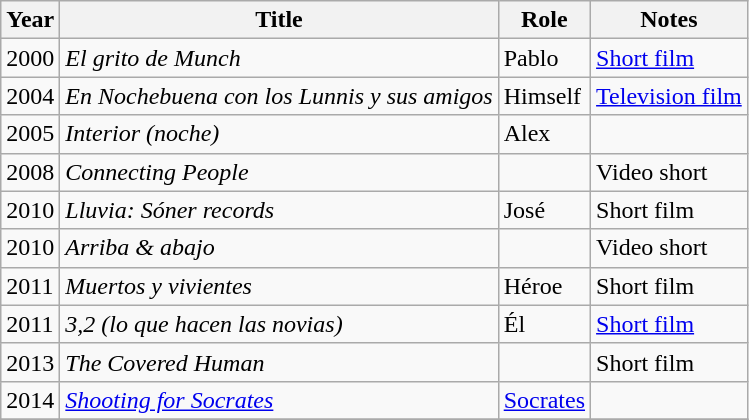<table class="wikitable sortable">
<tr>
<th>Year</th>
<th>Title</th>
<th>Role</th>
<th>Notes</th>
</tr>
<tr>
<td>2000</td>
<td><em>El grito de Munch</em></td>
<td>Pablo</td>
<td><a href='#'>Short film</a></td>
</tr>
<tr>
<td>2004</td>
<td><em>En Nochebuena con los Lunnis y sus amigos</em></td>
<td>Himself</td>
<td><a href='#'>Television film</a></td>
</tr>
<tr>
<td>2005</td>
<td><em>Interior (noche)</em></td>
<td>Alex</td>
<td></td>
</tr>
<tr>
<td>2008</td>
<td><em>Connecting People</em></td>
<td></td>
<td>Video short</td>
</tr>
<tr>
<td>2010</td>
<td><em>Lluvia: Sóner records</em></td>
<td>José</td>
<td>Short film</td>
</tr>
<tr>
<td>2010</td>
<td><em>Arriba & abajo</em></td>
<td></td>
<td>Video short</td>
</tr>
<tr>
<td>2011</td>
<td><em>Muertos y vivientes</em></td>
<td>Héroe</td>
<td>Short film</td>
</tr>
<tr>
<td>2011</td>
<td><em>3,2 (lo que hacen las novias)</em></td>
<td>Él</td>
<td><a href='#'>Short film</a></td>
</tr>
<tr>
<td>2013</td>
<td><em>The Covered Human</em></td>
<td></td>
<td>Short film</td>
</tr>
<tr>
<td>2014</td>
<td><em><a href='#'>Shooting for Socrates</a></em></td>
<td><a href='#'>Socrates</a></td>
<td></td>
</tr>
<tr>
</tr>
</table>
